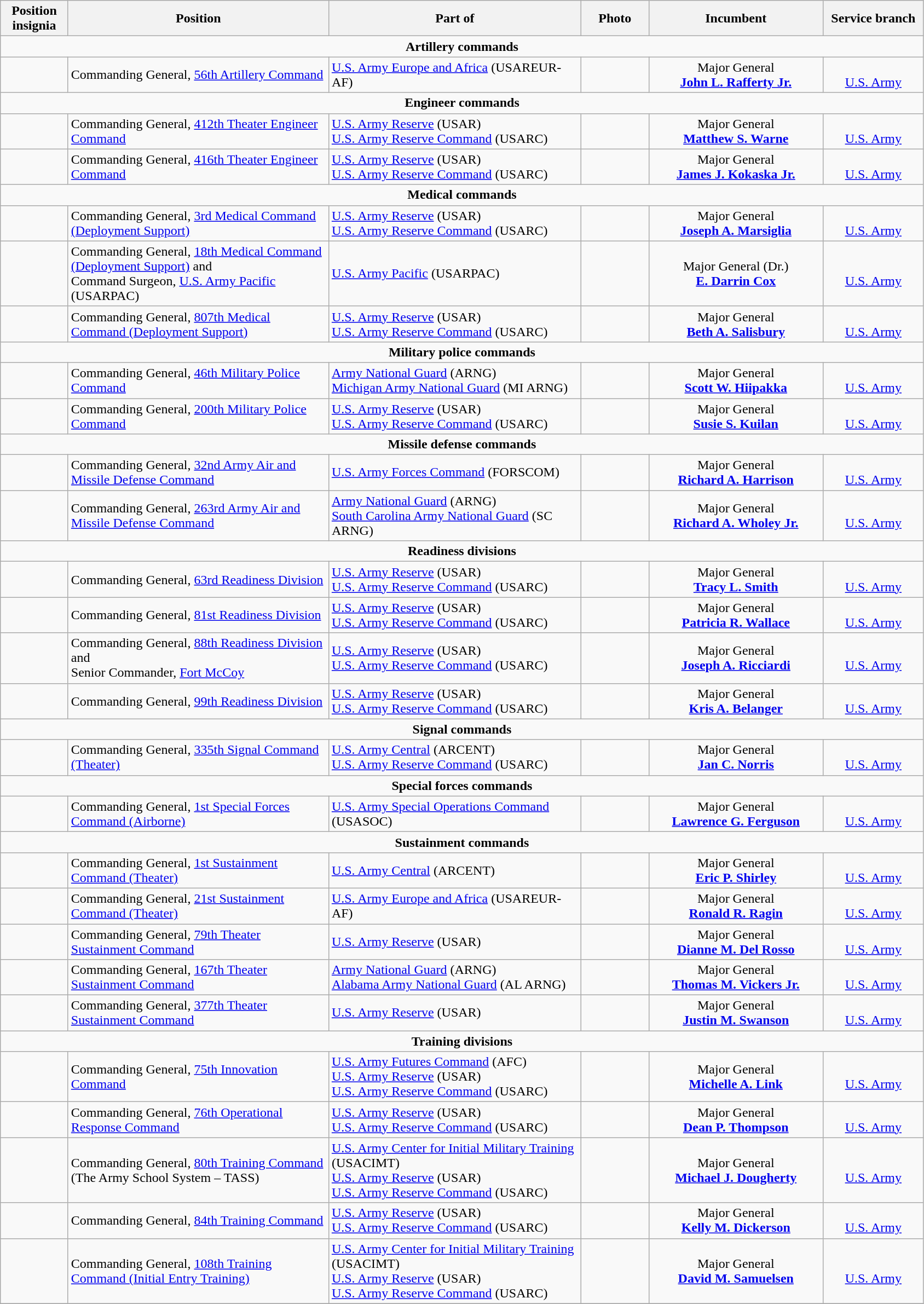<table class="wikitable">
<tr>
<th width="75" style="text-align:center">Position insignia</th>
<th width="310" style="text-align:center">Position</th>
<th width="300" style="text-align:center">Part of</th>
<th width="75" style="text-align:center">Photo</th>
<th width="205" style="text-align:center">Incumbent</th>
<th width="115" style="text-align:center">Service branch</th>
</tr>
<tr>
<td colspan="6" style="text-align:center"><strong>Artillery commands</strong></td>
</tr>
<tr>
<td></td>
<td>Commanding General, <a href='#'>56th Artillery Command</a></td>
<td> <a href='#'>U.S. Army Europe and Africa</a> (USAREUR-AF)</td>
<td></td>
<td style="text-align:center">Major General<br><strong><a href='#'>John L. Rafferty Jr.</a></strong></td>
<td style="text-align:center"><br><a href='#'>U.S. Army</a></td>
</tr>
<tr>
<td colspan="6" style="text-align:center"><strong>Engineer commands</strong></td>
</tr>
<tr>
<td></td>
<td>Commanding General, <a href='#'>412th Theater Engineer Command</a></td>
<td> <a href='#'>U.S. Army Reserve</a> (USAR)<br> <a href='#'>U.S. Army Reserve Command</a> (USARC)</td>
<td></td>
<td style="text-align:center">Major General<br><strong><a href='#'>Matthew S. Warne</a></strong></td>
<td style="text-align:center"><br><a href='#'>U.S. Army</a></td>
</tr>
<tr>
<td></td>
<td>Commanding General, <a href='#'>416th Theater Engineer Command</a></td>
<td> <a href='#'>U.S. Army Reserve</a> (USAR)<br> <a href='#'>U.S. Army Reserve Command</a> (USARC)</td>
<td></td>
<td style="text-align:center">Major General<br><strong><a href='#'>James J. Kokaska Jr.</a></strong></td>
<td style="text-align:center"><br><a href='#'>U.S. Army</a></td>
</tr>
<tr>
<td colspan="6" style="text-align:center"><strong>Medical commands</strong></td>
</tr>
<tr>
<td></td>
<td>Commanding General, <a href='#'>3rd Medical Command (Deployment Support)</a></td>
<td> <a href='#'>U.S. Army Reserve</a> (USAR)<br> <a href='#'>U.S. Army Reserve Command</a> (USARC)</td>
<td></td>
<td style="text-align:center">Major General<br><strong><a href='#'>Joseph A. Marsiglia</a></strong></td>
<td style="text-align:center"><br><a href='#'>U.S. Army</a></td>
</tr>
<tr>
<td> </td>
<td>Commanding General, <a href='#'>18th Medical Command (Deployment Support)</a> and<br>Command Surgeon, <a href='#'>U.S. Army Pacific</a> (USARPAC)</td>
<td> <a href='#'>U.S. Army Pacific</a> (USARPAC)</td>
<td></td>
<td style="text-align:center">Major General (Dr.)<br><strong><a href='#'>E. Darrin Cox</a></strong></td>
<td style="text-align:center"><br><a href='#'>U.S. Army</a></td>
</tr>
<tr>
<td></td>
<td>Commanding General, <a href='#'>807th Medical Command (Deployment Support)</a></td>
<td> <a href='#'>U.S. Army Reserve</a> (USAR)<br> <a href='#'>U.S. Army Reserve Command</a> (USARC)</td>
<td></td>
<td style="text-align:center">Major General<br><strong><a href='#'>Beth A. Salisbury</a></strong></td>
<td style="text-align:center"><br><a href='#'>U.S. Army</a></td>
</tr>
<tr>
<td colspan="6" style="text-align:center"><strong>Military police commands</strong></td>
</tr>
<tr>
<td></td>
<td>Commanding General, <a href='#'>46th Military Police Command</a></td>
<td> <a href='#'>Army National Guard</a> (ARNG)<br> <a href='#'>Michigan Army National Guard</a> (MI ARNG)</td>
<td></td>
<td style="text-align:center">Major General<br><strong><a href='#'>Scott W. Hiipakka</a></strong></td>
<td style="text-align:center"><br><a href='#'>U.S. Army</a></td>
</tr>
<tr>
<td></td>
<td>Commanding General, <a href='#'>200th Military Police Command</a></td>
<td> <a href='#'>U.S. Army Reserve</a> (USAR)<br> <a href='#'>U.S. Army Reserve Command</a> (USARC)</td>
<td></td>
<td style="text-align:center">Major General<br><strong><a href='#'>Susie S. Kuilan</a></strong></td>
<td style="text-align:center"><br><a href='#'>U.S. Army</a></td>
</tr>
<tr>
<td colspan="6" style="text-align:center"><strong>Missile defense commands</strong></td>
</tr>
<tr>
<td></td>
<td>Commanding General, <a href='#'>32nd Army Air and Missile Defense Command</a></td>
<td> <a href='#'>U.S. Army Forces Command</a> (FORSCOM)</td>
<td></td>
<td style="text-align:center">Major General<br><strong><a href='#'>Richard A. Harrison</a></strong></td>
<td style="text-align:center"><br><a href='#'>U.S. Army</a></td>
</tr>
<tr>
<td></td>
<td>Commanding General, <a href='#'>263rd Army Air and Missile Defense Command</a></td>
<td> <a href='#'>Army National Guard</a> (ARNG)<br> <a href='#'>South Carolina Army National Guard</a> (SC ARNG)</td>
<td></td>
<td style="text-align:center">Major General<br><strong><a href='#'>Richard A. Wholey Jr.</a></strong></td>
<td style="text-align:center"><br><a href='#'>U.S. Army</a></td>
</tr>
<tr>
<td colspan="6" style="text-align:center"><strong>Readiness divisions</strong></td>
</tr>
<tr>
<td></td>
<td>Commanding General, <a href='#'>63rd Readiness Division</a></td>
<td> <a href='#'>U.S. Army Reserve</a> (USAR)<br> <a href='#'>U.S. Army Reserve Command</a> (USARC)</td>
<td></td>
<td style="text-align:center">Major General<br><strong><a href='#'>Tracy L. Smith</a></strong></td>
<td style="text-align:center"><br><a href='#'>U.S. Army</a></td>
</tr>
<tr>
<td></td>
<td>Commanding General, <a href='#'>81st Readiness Division</a></td>
<td> <a href='#'>U.S. Army Reserve</a> (USAR)<br> <a href='#'>U.S. Army Reserve Command</a> (USARC)</td>
<td></td>
<td style="text-align:center">Major General<br><strong><a href='#'>Patricia R. Wallace</a></strong></td>
<td style="text-align:center"><br><a href='#'>U.S. Army</a></td>
</tr>
<tr>
<td></td>
<td>Commanding General, <a href='#'>88th Readiness Division</a> and<br>Senior Commander, <a href='#'>Fort McCoy</a></td>
<td> <a href='#'>U.S. Army Reserve</a> (USAR)<br> <a href='#'>U.S. Army Reserve Command</a> (USARC)</td>
<td></td>
<td style="text-align:center">Major General<br><strong><a href='#'>Joseph A. Ricciardi</a></strong></td>
<td style="text-align:center"><br><a href='#'>U.S. Army</a></td>
</tr>
<tr>
<td></td>
<td>Commanding General, <a href='#'>99th Readiness Division</a></td>
<td> <a href='#'>U.S. Army Reserve</a> (USAR)<br> <a href='#'>U.S. Army Reserve Command</a> (USARC)</td>
<td></td>
<td style="text-align:center">Major General<br><strong><a href='#'>Kris A. Belanger</a></strong></td>
<td style="text-align:center"><br><a href='#'>U.S. Army</a></td>
</tr>
<tr>
<td colspan="6" style="text-align:center"><strong>Signal commands</strong></td>
</tr>
<tr>
<td></td>
<td>Commanding General, <a href='#'>335th Signal Command (Theater)</a></td>
<td> <a href='#'>U.S. Army Central</a> (ARCENT)<br> <a href='#'>U.S. Army Reserve Command</a> (USARC)</td>
<td></td>
<td style="text-align:center">Major General<br><strong><a href='#'>Jan C. Norris</a></strong></td>
<td style="text-align:center"><br><a href='#'>U.S. Army</a></td>
</tr>
<tr>
<td colspan="6" style="text-align:center"><strong>Special forces commands</strong></td>
</tr>
<tr>
<td></td>
<td>Commanding General, <a href='#'>1st Special Forces Command (Airborne)</a></td>
<td> <a href='#'>U.S. Army Special Operations Command</a> (USASOC)</td>
<td></td>
<td style="text-align:center">Major General<br><strong><a href='#'>Lawrence G. Ferguson</a></strong></td>
<td style="text-align:center"><br><a href='#'>U.S. Army</a></td>
</tr>
<tr>
<td colspan="6" style="text-align:center"><strong>Sustainment commands</strong></td>
</tr>
<tr>
<td></td>
<td>Commanding General, <a href='#'>1st Sustainment Command (Theater)</a></td>
<td> <a href='#'>U.S. Army Central</a> (ARCENT)</td>
<td></td>
<td style="text-align:center">Major General<br><strong><a href='#'>Eric P. Shirley</a></strong></td>
<td style="text-align:center"><br><a href='#'>U.S. Army</a></td>
</tr>
<tr>
<td></td>
<td>Commanding General, <a href='#'>21st Sustainment Command (Theater)</a></td>
<td> <a href='#'>U.S. Army Europe and Africa</a> (USAREUR-AF)</td>
<td></td>
<td style="text-align:center">Major General<br><strong><a href='#'>Ronald R. Ragin</a></strong></td>
<td style="text-align:center"><br><a href='#'>U.S. Army</a></td>
</tr>
<tr>
<td></td>
<td>Commanding General, <a href='#'>79th Theater Sustainment Command</a></td>
<td> <a href='#'>U.S. Army Reserve</a> (USAR)</td>
<td></td>
<td style="text-align:center">Major General<br><strong><a href='#'>Dianne M. Del Rosso</a></strong></td>
<td style="text-align:center"><br><a href='#'>U.S. Army</a></td>
</tr>
<tr>
<td></td>
<td>Commanding General, <a href='#'>167th Theater Sustainment Command</a></td>
<td> <a href='#'>Army National Guard</a> (ARNG)<br> <a href='#'>Alabama Army National Guard</a> (AL ARNG)</td>
<td></td>
<td style="text-align:center">Major General<br><strong><a href='#'>Thomas M. Vickers Jr.</a></strong></td>
<td style="text-align:center"><br><a href='#'>U.S. Army</a></td>
</tr>
<tr>
<td></td>
<td>Commanding General, <a href='#'>377th Theater Sustainment Command</a></td>
<td> <a href='#'>U.S. Army Reserve</a> (USAR)</td>
<td></td>
<td style="text-align:center">Major General<br><strong><a href='#'>Justin M. Swanson</a></strong></td>
<td style="text-align:center"><br><a href='#'>U.S. Army</a></td>
</tr>
<tr>
<td colspan="6" style="text-align:center"><strong>Training divisions</strong></td>
</tr>
<tr>
<td></td>
<td>Commanding General, <a href='#'>75th Innovation Command</a></td>
<td> <a href='#'>U.S. Army Futures Command</a> (AFC)<br> <a href='#'>U.S. Army Reserve</a> (USAR)<br> <a href='#'>U.S. Army Reserve Command</a> (USARC)</td>
<td></td>
<td style="text-align:center">Major General<br><strong><a href='#'>Michelle A. Link</a></strong></td>
<td style="text-align:center"><br><a href='#'>U.S. Army</a></td>
</tr>
<tr>
<td></td>
<td>Commanding General, <a href='#'>76th Operational Response Command</a></td>
<td> <a href='#'>U.S. Army Reserve</a> (USAR)<br> <a href='#'>U.S. Army Reserve Command</a> (USARC)</td>
<td></td>
<td style="text-align:center">Major General<br><strong><a href='#'>Dean P. Thompson</a></strong></td>
<td style="text-align:center"><br><a href='#'>U.S. Army</a></td>
</tr>
<tr>
<td></td>
<td>Commanding General, <a href='#'>80th Training Command</a> (The Army School System – TASS)</td>
<td> <a href='#'>U.S. Army Center for Initial Military Training</a> (USACIMT)<br> <a href='#'>U.S. Army Reserve</a> (USAR)<br> <a href='#'>U.S. Army Reserve Command</a> (USARC)</td>
<td></td>
<td style="text-align:center">Major General<br><strong><a href='#'>Michael J. Dougherty</a></strong></td>
<td style="text-align:center"><br><a href='#'>U.S. Army</a></td>
</tr>
<tr>
<td></td>
<td>Commanding General, <a href='#'>84th Training Command</a></td>
<td> <a href='#'>U.S. Army Reserve</a> (USAR)<br> <a href='#'>U.S. Army Reserve Command</a> (USARC)</td>
<td></td>
<td style="text-align:center">Major General<br><strong><a href='#'>Kelly M. Dickerson</a></strong></td>
<td style="text-align:center"><br><a href='#'>U.S. Army</a></td>
</tr>
<tr>
<td></td>
<td>Commanding General, <a href='#'>108th Training Command (Initial Entry Training)</a></td>
<td> <a href='#'>U.S. Army Center for Initial Military Training</a> (USACIMT)<br> <a href='#'>U.S. Army Reserve</a> (USAR)<br> <a href='#'>U.S. Army Reserve Command</a> (USARC)</td>
<td></td>
<td style="text-align:center">Major General<br><strong><a href='#'>David M. Samuelsen</a></strong></td>
<td style="text-align:center"><br><a href='#'>U.S. Army</a></td>
</tr>
<tr>
</tr>
</table>
